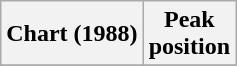<table class="wikitable plainrowheaders">
<tr>
<th>Chart (1988)</th>
<th>Peak<br>position</th>
</tr>
<tr>
</tr>
</table>
